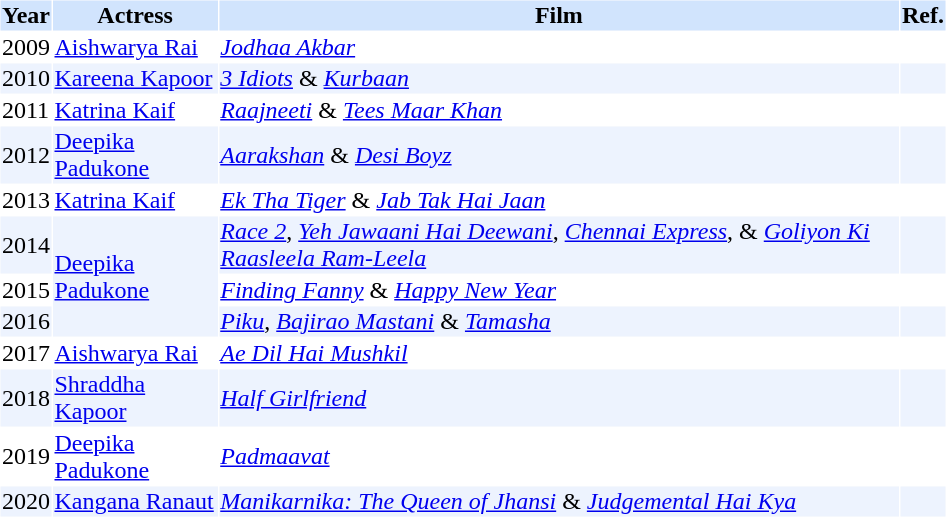<table cellspacing="1" cellpadding="1" border="0" width="50%">
<tr bgcolor="#d1e4fd">
<th>Year</th>
<th>Actress</th>
<th>Film</th>
<th>Ref.</th>
</tr>
<tr>
<td>2009</td>
<td><a href='#'>Aishwarya Rai</a></td>
<td><em><a href='#'>Jodhaa Akbar</a></em></td>
<td></td>
</tr>
<tr bgcolor=#edf3fe>
<td>2010</td>
<td><a href='#'>Kareena Kapoor</a></td>
<td><em><a href='#'>3 Idiots</a></em> & <em><a href='#'>Kurbaan</a></em></td>
<td></td>
</tr>
<tr>
<td>2011</td>
<td><a href='#'>Katrina Kaif</a></td>
<td><em><a href='#'>Raajneeti</a></em> & <em><a href='#'>Tees Maar Khan</a></em></td>
<td></td>
</tr>
<tr bgcolor=#edf3fe>
<td>2012</td>
<td><a href='#'>Deepika Padukone</a></td>
<td><em><a href='#'>Aarakshan</a></em> & <em><a href='#'>Desi Boyz</a></em></td>
<td></td>
</tr>
<tr>
<td>2013</td>
<td><a href='#'>Katrina Kaif</a></td>
<td><em><a href='#'>Ek Tha Tiger</a></em> & <em><a href='#'>Jab Tak Hai Jaan</a></em></td>
<td></td>
</tr>
<tr bgcolor=#edf3fe>
<td>2014</td>
<td rowspan="3"><a href='#'>Deepika Padukone</a></td>
<td><em><a href='#'>Race 2</a></em>, <em><a href='#'>Yeh Jawaani Hai Deewani</a></em>, <em><a href='#'>Chennai Express</a></em>, & <em><a href='#'>Goliyon Ki Raasleela Ram-Leela</a></em></td>
<td></td>
</tr>
<tr>
<td>2015</td>
<td><em><a href='#'>Finding Fanny</a></em> & <em><a href='#'>Happy New Year</a></em></td>
<td></td>
</tr>
<tr bgcolor=#edf3fe>
<td>2016</td>
<td><em><a href='#'>Piku</a></em>, <em><a href='#'>Bajirao Mastani</a></em> & <em><a href='#'>Tamasha</a></em></td>
<td></td>
</tr>
<tr>
<td>2017</td>
<td><a href='#'>Aishwarya Rai</a></td>
<td><em><a href='#'>Ae Dil Hai Mushkil</a></em></td>
<td></td>
</tr>
<tr bgcolor=#edf3fe>
<td>2018</td>
<td><a href='#'>Shraddha Kapoor</a></td>
<td><em><a href='#'>Half Girlfriend</a></em></td>
<td></td>
</tr>
<tr>
<td>2019</td>
<td><a href='#'>Deepika Padukone</a></td>
<td><em><a href='#'>Padmaavat</a></em></td>
<td></td>
</tr>
<tr bgcolor=#edf3fe>
<td>2020</td>
<td><a href='#'>Kangana Ranaut</a></td>
<td><em><a href='#'>Manikarnika: The Queen of Jhansi</a></em> & <em><a href='#'>Judgemental Hai Kya</a></em></td>
<td></td>
</tr>
</table>
